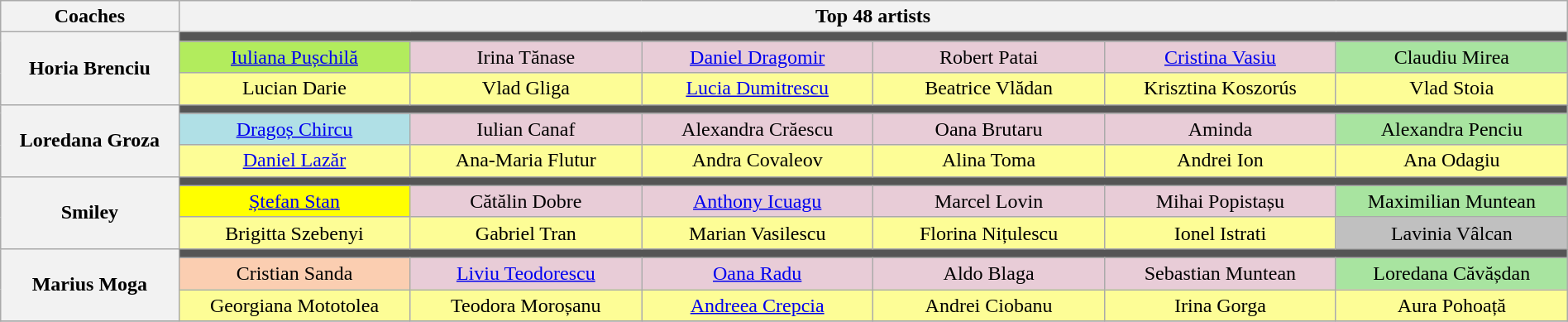<table class="wikitable" style="text-align:center; width:100%;">
<tr>
<th scope="col" style="width:10%;">Coaches</th>
<th scope="col" style="width:85%;" colspan="6">Top 48 artists</th>
</tr>
<tr>
<th rowspan="3">Horia Brenciu</th>
<td colspan="6" style="background:#555;"></td>
</tr>
<tr>
<td width="13%;" style="background:#B2EC5D;"><a href='#'>Iuliana Pușchilă</a></td>
<td width="13%;" style="background:#E8CCD7;">Irina Tănase</td>
<td width="13%;" style="background:#E8CCD7;"><a href='#'>Daniel Dragomir</a></td>
<td width="13%;" style="background:#E8CCD7;">Robert Patai</td>
<td width="13%;" style="background:#E8CCD7;"><a href='#'>Cristina Vasiu</a></td>
<td width="13%;" style="background:#A8E4A0;">Claudiu Mirea</td>
</tr>
<tr style="background:#fdfd96;">
<td>Lucian Darie</td>
<td>Vlad Gliga</td>
<td><a href='#'>Lucia Dumitrescu</a></td>
<td>Beatrice Vlădan</td>
<td>Krisztina Koszorús</td>
<td>Vlad Stoia</td>
</tr>
<tr>
<th rowspan="3">Loredana Groza</th>
<td colspan="6" style="background:#555;"></td>
</tr>
<tr>
<td width="13%;" style="background:#B0E0E6;"><a href='#'>Dragoș Chircu</a></td>
<td width="13%;" style="background:#E8CCD7;">Iulian Canaf</td>
<td width="13%;" style="background:#E8CCD7;">Alexandra Crăescu</td>
<td width="13%;" style="background:#E8CCD7;">Oana Brutaru</td>
<td width="13%;" style="background:#E8CCD7;">Aminda</td>
<td width="13%;" style="background:#A8E4A0;">Alexandra Penciu</td>
</tr>
<tr>
<td style="background:#fdfd96;"><a href='#'>Daniel Lazăr</a></td>
<td style="background:#fdfd96;">Ana-Maria Flutur</td>
<td style="background:#fdfd96;">Andra Covaleov</td>
<td style="background:#fdfd96;">Alina Toma</td>
<td style="background:#fdfd96;">Andrei Ion</td>
<td style="background:#fdfd96;">Ana Odagiu</td>
</tr>
<tr>
<th rowspan="3">Smiley</th>
<td colspan="6" style="background:#555;"></td>
</tr>
<tr>
<td width="13%;" style="background:yellow;"><a href='#'>Ștefan Stan</a></td>
<td width="13%;" style="background:#E8CCD7;">Cătălin Dobre</td>
<td width="13%;" style="background:#E8CCD7;"><a href='#'>Anthony Icuagu</a></td>
<td width="13%;" style="background:#E8CCD7;">Marcel Lovin</td>
<td width="13%;" style="background:#E8CCD7;">Mihai Popistașu</td>
<td width="13%;" style="background:#A8E4A0;">Maximilian Muntean</td>
</tr>
<tr>
<td style="background:#fdfd96;">Brigitta Szebenyi</td>
<td style="background:#fdfd96;">Gabriel Tran</td>
<td style="background:#fdfd96;">Marian Vasilescu</td>
<td style="background:#fdfd96;">Florina Nițulescu</td>
<td style="background:#fdfd96;">Ionel Istrati</td>
<td style="background:silver;">Lavinia Vâlcan</td>
</tr>
<tr>
<th rowspan="3">Marius Moga</th>
<td colspan="6" style="background:#555;"></td>
</tr>
<tr>
<td width="13%;" style="background:#FBCEB1;">Cristian Sanda</td>
<td width="13%;" style="background:#E8CCD7;"><a href='#'>Liviu Teodorescu</a></td>
<td width="13%;" style="background:#E8CCD7;"><a href='#'>Oana Radu</a></td>
<td width="13%;" style="background:#E8CCD7;">Aldo Blaga</td>
<td width="13%;" style="background:#E8CCD7;">Sebastian Muntean</td>
<td width="13%;" style="background:#A8E4A0;">Loredana Căvășdan</td>
</tr>
<tr>
<td style="background:#fdfd96;">Georgiana Mototolea</td>
<td style="background:#fdfd96;">Teodora Moroșanu</td>
<td style="background:#fdfd96;"><a href='#'>Andreea Crepcia</a></td>
<td style="background:#fdfd96;">Andrei Ciobanu</td>
<td style="background:#fdfd96;">Irina Gorga</td>
<td style="background:#fdfd96;">Aura Pohoață</td>
</tr>
<tr>
</tr>
</table>
